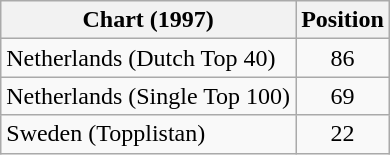<table class="wikitable sortable">
<tr>
<th>Chart (1997)</th>
<th>Position</th>
</tr>
<tr>
<td>Netherlands (Dutch Top 40)</td>
<td align="center">86</td>
</tr>
<tr>
<td>Netherlands (Single Top 100)</td>
<td align="center">69</td>
</tr>
<tr>
<td>Sweden (Topplistan)</td>
<td align="center">22</td>
</tr>
</table>
